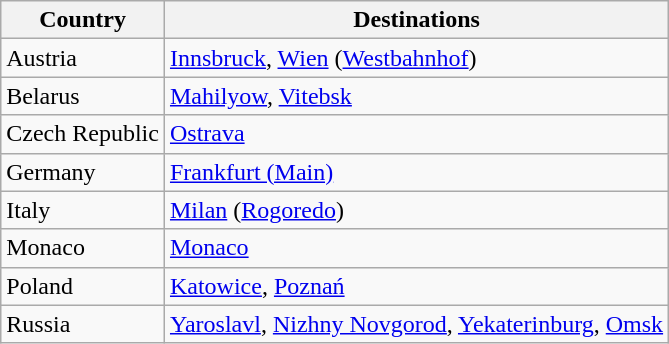<table class="wikitable">
<tr>
<th>Country</th>
<th>Destinations</th>
</tr>
<tr>
<td> Austria</td>
<td><a href='#'>Innsbruck</a>, <a href='#'>Wien</a> (<a href='#'>Westbahnhof</a>)</td>
</tr>
<tr>
<td> Belarus</td>
<td><a href='#'>Mahilyow</a>, <a href='#'>Vitebsk</a></td>
</tr>
<tr>
<td> Czech Republic</td>
<td><a href='#'>Ostrava</a></td>
</tr>
<tr>
<td> Germany</td>
<td><a href='#'>Frankfurt (Main)</a></td>
</tr>
<tr>
<td> Italy</td>
<td><a href='#'>Milan</a> (<a href='#'>Rogoredo</a>)</td>
</tr>
<tr>
<td> Monaco</td>
<td><a href='#'>Monaco</a></td>
</tr>
<tr>
<td> Poland</td>
<td><a href='#'>Katowice</a>, <a href='#'>Poznań</a></td>
</tr>
<tr>
<td> Russia</td>
<td><a href='#'>Yaroslavl</a>, <a href='#'>Nizhny Novgorod</a>, <a href='#'>Yekaterinburg</a>, <a href='#'>Omsk</a></td>
</tr>
</table>
